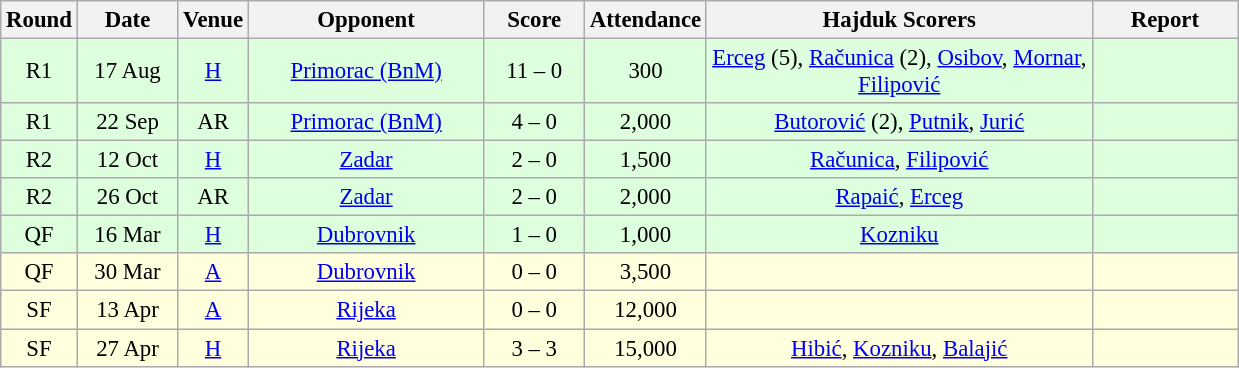<table class="wikitable sortable" style="text-align: center; font-size:95%;">
<tr>
<th width="30">Round</th>
<th width="60">Date</th>
<th width="20">Venue</th>
<th width="150">Opponent</th>
<th width="60">Score</th>
<th width="40">Attendance</th>
<th width="250">Hajduk Scorers</th>
<th width="90" class="unsortable">Report</th>
</tr>
<tr bgcolor="#ddffdd">
<td>R1</td>
<td>17 Aug</td>
<td><a href='#'>H</a></td>
<td><a href='#'>Primorac (BnM)</a></td>
<td>11 – 0</td>
<td>300</td>
<td><a href='#'>Erceg</a> (5), <a href='#'>Računica</a> (2), <a href='#'>Osibov</a>, <a href='#'>Mornar</a>, <a href='#'>Filipović</a></td>
<td></td>
</tr>
<tr bgcolor="#ddffdd">
<td>R1</td>
<td>22 Sep</td>
<td>AR</td>
<td><a href='#'>Primorac (BnM)</a></td>
<td>4 – 0</td>
<td>2,000</td>
<td><a href='#'>Butorović</a> (2), <a href='#'>Putnik</a>, <a href='#'>Jurić</a></td>
<td></td>
</tr>
<tr bgcolor="#ddffdd">
<td>R2</td>
<td>12 Oct</td>
<td><a href='#'>H</a></td>
<td><a href='#'>Zadar</a></td>
<td>2 – 0</td>
<td>1,500</td>
<td><a href='#'>Računica</a>, <a href='#'>Filipović</a></td>
<td></td>
</tr>
<tr bgcolor="#ddffdd">
<td>R2</td>
<td>26 Oct</td>
<td>AR</td>
<td><a href='#'>Zadar</a></td>
<td>2 – 0</td>
<td>2,000</td>
<td><a href='#'>Rapaić</a>, <a href='#'>Erceg</a></td>
<td></td>
</tr>
<tr bgcolor="#ddffdd">
<td>QF</td>
<td>16 Mar</td>
<td><a href='#'>H</a></td>
<td><a href='#'>Dubrovnik</a></td>
<td>1 – 0</td>
<td>1,000</td>
<td><a href='#'>Kozniku</a></td>
<td></td>
</tr>
<tr bgcolor="#ffffdd">
<td>QF</td>
<td>30 Mar</td>
<td><a href='#'>A</a></td>
<td><a href='#'>Dubrovnik</a></td>
<td>0 – 0</td>
<td>3,500</td>
<td></td>
<td></td>
</tr>
<tr bgcolor="#ffffdd">
<td>SF</td>
<td>13 Apr</td>
<td><a href='#'>A</a></td>
<td><a href='#'>Rijeka</a></td>
<td>0 – 0</td>
<td>12,000</td>
<td></td>
<td></td>
</tr>
<tr bgcolor="#ffffdd">
<td>SF</td>
<td>27 Apr</td>
<td><a href='#'>H</a></td>
<td><a href='#'>Rijeka</a></td>
<td>3 – 3</td>
<td>15,000</td>
<td><a href='#'>Hibić</a>, <a href='#'>Kozniku</a>, <a href='#'>Balajić</a></td>
<td></td>
</tr>
</table>
